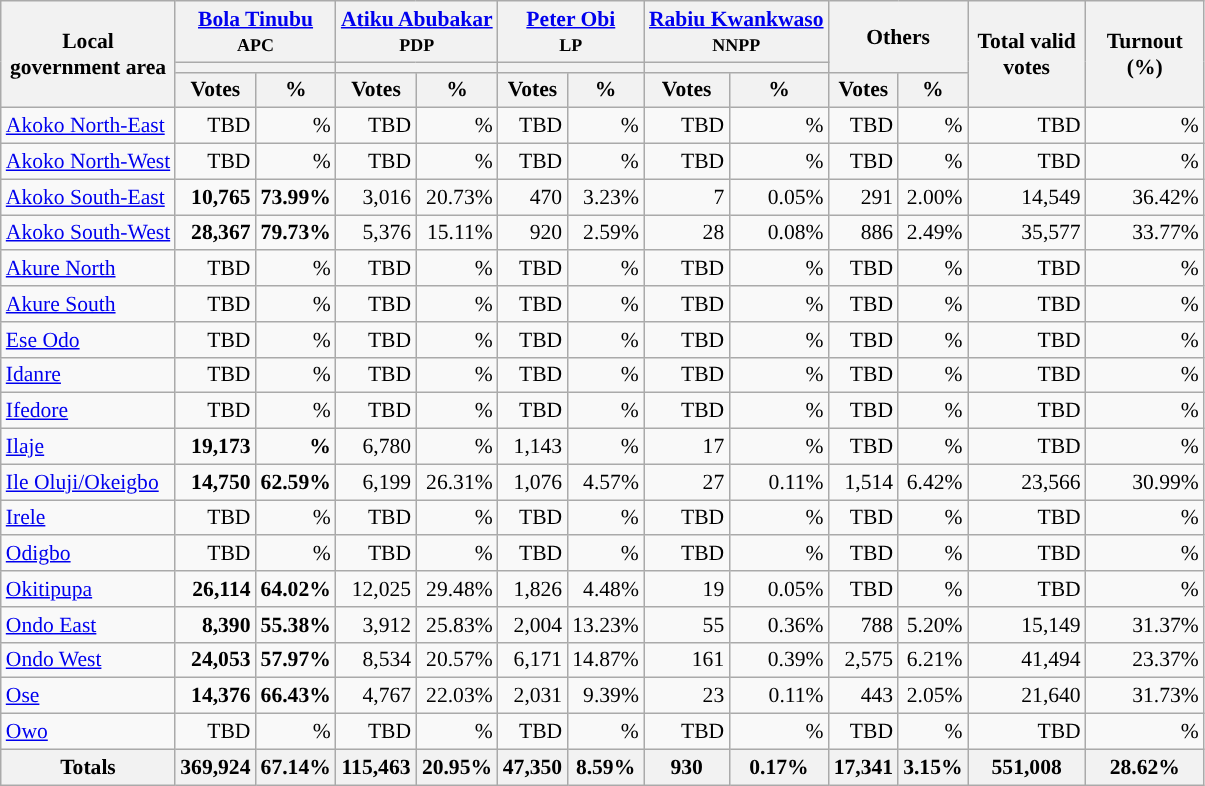<table class="wikitable sortable" style="text-align:right; font-size:90%">
<tr>
<th rowspan="3" style="max-width:7.5em;">Local government area</th>
<th colspan="2"><a href='#'>Bola Tinubu</a><br><small>APC</small></th>
<th colspan="2"><a href='#'>Atiku Abubakar</a><br><small>PDP</small></th>
<th colspan="2"><a href='#'>Peter Obi</a><br><small>LP</small></th>
<th colspan="2"><a href='#'>Rabiu Kwankwaso</a><br><small>NNPP</small></th>
<th colspan="2" rowspan="2">Others</th>
<th rowspan="3" style="max-width:5em;">Total valid votes</th>
<th rowspan="3" style="max-width:5em;">Turnout (%)</th>
</tr>
<tr>
<th colspan=2 style="background-color:"></th>
<th colspan=2 style="background-color:"></th>
<th colspan=2 style="background-color:"></th>
<th colspan=2 style="background-color:"></th>
</tr>
<tr>
<th>Votes</th>
<th>%</th>
<th>Votes</th>
<th>%</th>
<th>Votes</th>
<th>%</th>
<th>Votes</th>
<th>%</th>
<th>Votes</th>
<th>%</th>
</tr>
<tr style="background-color:#">
<td style="text-align:left;"><a href='#'>Akoko North-East</a></td>
<td>TBD</td>
<td>%</td>
<td>TBD</td>
<td>%</td>
<td>TBD</td>
<td>%</td>
<td>TBD</td>
<td>%</td>
<td>TBD</td>
<td>%</td>
<td>TBD</td>
<td>%</td>
</tr>
<tr style="background-color:#">
<td style="text-align:left;"><a href='#'>Akoko North-West</a></td>
<td>TBD</td>
<td>%</td>
<td>TBD</td>
<td>%</td>
<td>TBD</td>
<td>%</td>
<td>TBD</td>
<td>%</td>
<td>TBD</td>
<td>%</td>
<td>TBD</td>
<td>%</td>
</tr>
<tr style="background-color:#">
<td style="text-align:left;"><a href='#'>Akoko South-East</a></td>
<td><strong>10,765</strong></td>
<td><strong>73.99%</strong></td>
<td>3,016</td>
<td>20.73%</td>
<td>470</td>
<td>3.23%</td>
<td>7</td>
<td>0.05%</td>
<td>291</td>
<td>2.00%</td>
<td>14,549</td>
<td>36.42%</td>
</tr>
<tr style="background-color:#">
<td style="text-align:left;"><a href='#'>Akoko South-West</a></td>
<td><strong>28,367</strong></td>
<td><strong>79.73%</strong></td>
<td>5,376</td>
<td>15.11%</td>
<td>920</td>
<td>2.59%</td>
<td>28</td>
<td>0.08%</td>
<td>886</td>
<td>2.49%</td>
<td>35,577</td>
<td>33.77%</td>
</tr>
<tr style="background-color:#">
<td style="text-align:left;"><a href='#'>Akure North</a></td>
<td>TBD</td>
<td>%</td>
<td>TBD</td>
<td>%</td>
<td>TBD</td>
<td>%</td>
<td>TBD</td>
<td>%</td>
<td>TBD</td>
<td>%</td>
<td>TBD</td>
<td>%</td>
</tr>
<tr style="background-color:#">
<td style="text-align:left;"><a href='#'>Akure South</a></td>
<td>TBD</td>
<td>%</td>
<td>TBD</td>
<td>%</td>
<td>TBD</td>
<td>%</td>
<td>TBD</td>
<td>%</td>
<td>TBD</td>
<td>%</td>
<td>TBD</td>
<td>%</td>
</tr>
<tr style="background-color:#">
<td style="text-align:left;"><a href='#'>Ese Odo</a></td>
<td>TBD</td>
<td>%</td>
<td>TBD</td>
<td>%</td>
<td>TBD</td>
<td>%</td>
<td>TBD</td>
<td>%</td>
<td>TBD</td>
<td>%</td>
<td>TBD</td>
<td>%</td>
</tr>
<tr style="background-color:#">
<td style="text-align:left;"><a href='#'>Idanre</a></td>
<td>TBD</td>
<td>%</td>
<td>TBD</td>
<td>%</td>
<td>TBD</td>
<td>%</td>
<td>TBD</td>
<td>%</td>
<td>TBD</td>
<td>%</td>
<td>TBD</td>
<td>%</td>
</tr>
<tr style="background-color:#">
<td style="text-align:left;"><a href='#'>Ifedore</a></td>
<td>TBD</td>
<td>%</td>
<td>TBD</td>
<td>%</td>
<td>TBD</td>
<td>%</td>
<td>TBD</td>
<td>%</td>
<td>TBD</td>
<td>%</td>
<td>TBD</td>
<td>%</td>
</tr>
<tr style="background-color:#">
<td style="text-align:left;"><a href='#'>Ilaje</a></td>
<td><strong>19,173</strong></td>
<td><strong>%</strong></td>
<td>6,780</td>
<td>%</td>
<td>1,143</td>
<td>%</td>
<td>17</td>
<td>%</td>
<td>TBD</td>
<td>%</td>
<td>TBD</td>
<td>%</td>
</tr>
<tr style="background-color:#">
<td style="text-align:left;"><a href='#'>Ile Oluji/Okeigbo</a></td>
<td><strong>14,750</strong></td>
<td><strong>62.59%</strong></td>
<td>6,199</td>
<td>26.31%</td>
<td>1,076</td>
<td>4.57%</td>
<td>27</td>
<td>0.11%</td>
<td>1,514</td>
<td>6.42%</td>
<td>23,566</td>
<td>30.99%</td>
</tr>
<tr style="background-color:#">
<td style="text-align:left;"><a href='#'>Irele</a></td>
<td>TBD</td>
<td>%</td>
<td>TBD</td>
<td>%</td>
<td>TBD</td>
<td>%</td>
<td>TBD</td>
<td>%</td>
<td>TBD</td>
<td>%</td>
<td>TBD</td>
<td>%</td>
</tr>
<tr style="background-color:#">
<td style="text-align:left;"><a href='#'>Odigbo</a></td>
<td>TBD</td>
<td>%</td>
<td>TBD</td>
<td>%</td>
<td>TBD</td>
<td>%</td>
<td>TBD</td>
<td>%</td>
<td>TBD</td>
<td>%</td>
<td>TBD</td>
<td>%</td>
</tr>
<tr style="background-color:#">
<td style="text-align:left;"><a href='#'>Okitipupa</a></td>
<td><strong>26,114</strong></td>
<td><strong>64.02%</strong></td>
<td>12,025</td>
<td>29.48%</td>
<td>1,826</td>
<td>4.48%</td>
<td>19</td>
<td>0.05%</td>
<td>TBD</td>
<td>%</td>
<td>TBD</td>
<td>%</td>
</tr>
<tr style="background-color:#">
<td style="text-align:left;"><a href='#'>Ondo East</a></td>
<td><strong>8,390</strong></td>
<td><strong>55.38%</strong></td>
<td>3,912</td>
<td>25.83%</td>
<td>2,004</td>
<td>13.23%</td>
<td>55</td>
<td>0.36%</td>
<td>788</td>
<td>5.20%</td>
<td>15,149</td>
<td>31.37%</td>
</tr>
<tr style="background-color:#">
<td style="text-align:left;"><a href='#'>Ondo West</a></td>
<td><strong>24,053</strong></td>
<td><strong>57.97%</strong></td>
<td>8,534</td>
<td>20.57%</td>
<td>6,171</td>
<td>14.87%</td>
<td>161</td>
<td>0.39%</td>
<td>2,575</td>
<td>6.21%</td>
<td>41,494</td>
<td>23.37%</td>
</tr>
<tr style="background-color:#">
<td style="text-align:left;"><a href='#'>Ose</a></td>
<td><strong>14,376</strong></td>
<td><strong>66.43%</strong></td>
<td>4,767</td>
<td>22.03%</td>
<td>2,031</td>
<td>9.39%</td>
<td>23</td>
<td>0.11%</td>
<td>443</td>
<td>2.05%</td>
<td>21,640</td>
<td>31.73%</td>
</tr>
<tr style="background-color:#">
<td style="text-align:left;"><a href='#'>Owo</a></td>
<td>TBD</td>
<td>%</td>
<td>TBD</td>
<td>%</td>
<td>TBD</td>
<td>%</td>
<td>TBD</td>
<td>%</td>
<td>TBD</td>
<td>%</td>
<td>TBD</td>
<td>%</td>
</tr>
<tr>
<th>Totals</th>
<th>369,924</th>
<th>67.14%</th>
<th>115,463</th>
<th>20.95%</th>
<th>47,350</th>
<th>8.59%</th>
<th>930</th>
<th>0.17%</th>
<th>17,341</th>
<th>3.15%</th>
<th>551,008</th>
<th>28.62%</th>
</tr>
</table>
